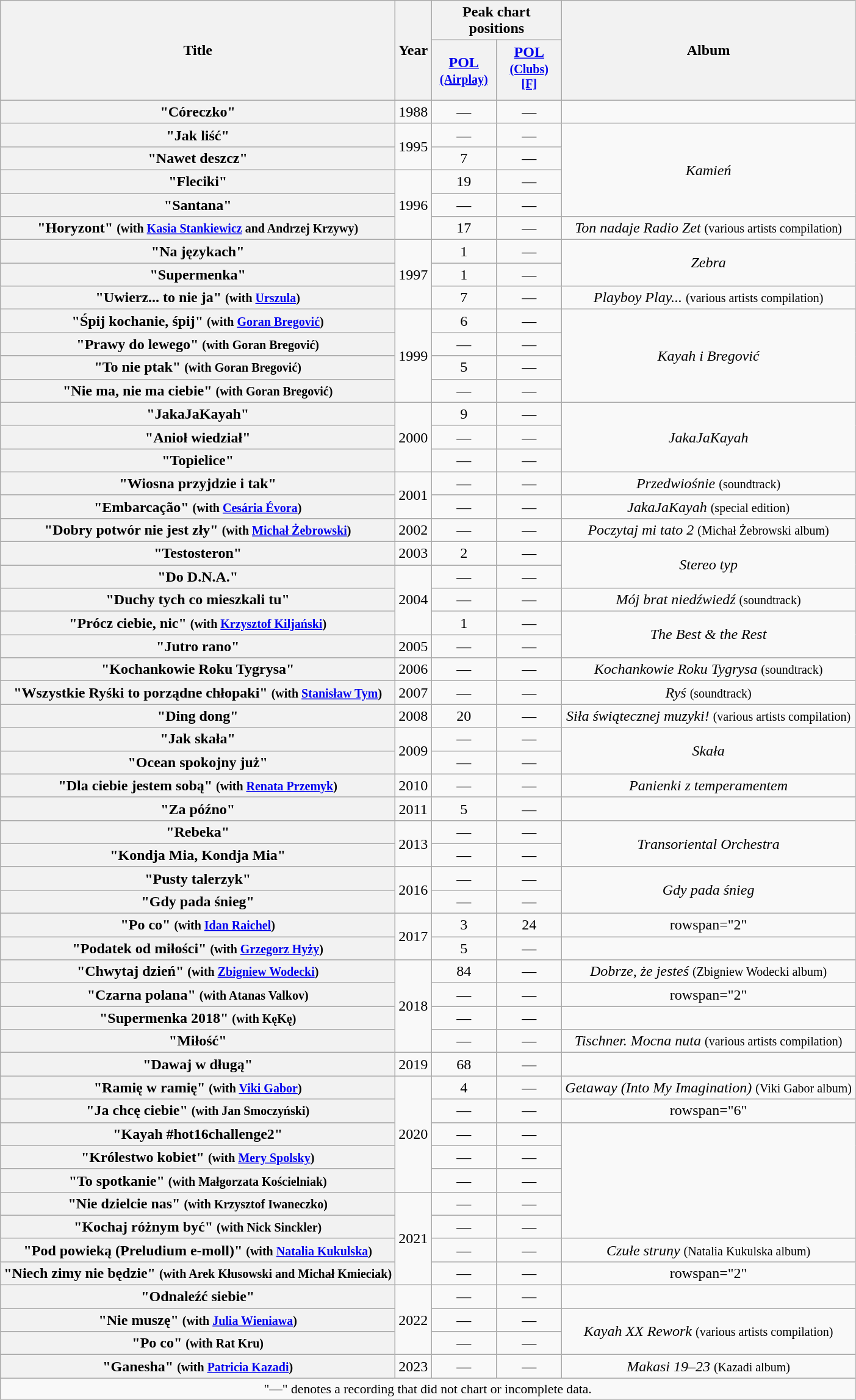<table class="wikitable plainrowheaders" style="text-align:center;">
<tr>
<th scope="col" rowspan="2">Title</th>
<th scope="col" rowspan="2">Year</th>
<th scope="col" colspan="2">Peak chart positions</th>
<th scope="col" rowspan="2">Album</th>
</tr>
<tr>
<th scope="col" style="width:4em"><a href='#'>POL<br><small>(Airplay)</small></a><br></th>
<th scope="col" style="width:4em"><a href='#'>POL<br><small>(Clubs)</small></a><br><sup><span></span><a href='#'><strong>[F]</strong></a></sup></th>
</tr>
<tr>
<th scope="row">"Córeczko"</th>
<td>1988</td>
<td>—</td>
<td>—</td>
<td></td>
</tr>
<tr>
<th scope="row">"Jak liść"</th>
<td rowspan="2">1995</td>
<td>—</td>
<td>—</td>
<td rowspan="4"><em>Kamień</em></td>
</tr>
<tr>
<th scope="row">"Nawet deszcz"</th>
<td>7</td>
<td>—</td>
</tr>
<tr>
<th scope="row">"Fleciki"</th>
<td rowspan="3">1996</td>
<td>19</td>
<td>—</td>
</tr>
<tr>
<th scope="row">"Santana"</th>
<td>—</td>
<td>—</td>
</tr>
<tr>
<th scope="row">"Horyzont" <small>(with <a href='#'>Kasia Stankiewicz</a> and Andrzej Krzywy)</small></th>
<td>17</td>
<td>—</td>
<td><em>Ton nadaje Radio Zet</em> <small>(various artists compilation)</small></td>
</tr>
<tr>
<th scope="row">"Na językach"</th>
<td rowspan="3">1997</td>
<td>1</td>
<td>—</td>
<td rowspan="2"><em>Zebra</em></td>
</tr>
<tr>
<th scope="row">"Supermenka"</th>
<td>1</td>
<td>—</td>
</tr>
<tr>
<th scope="row">"Uwierz... to nie ja" <small>(with <a href='#'>Urszula</a>)</small></th>
<td>7</td>
<td>—</td>
<td><em>Playboy Play...</em> <small>(various artists compilation)</small></td>
</tr>
<tr>
<th scope="row">"Śpij kochanie, śpij" <small>(with <a href='#'>Goran Bregović</a>)</small></th>
<td rowspan="4">1999</td>
<td>6</td>
<td>—</td>
<td rowspan="4"><em>Kayah i Bregović</em></td>
</tr>
<tr>
<th scope="row">"Prawy do lewego" <small>(with Goran Bregović)</small></th>
<td>—</td>
<td>—</td>
</tr>
<tr>
<th scope="row">"To nie ptak" <small>(with Goran Bregović)</small></th>
<td>5</td>
<td>—</td>
</tr>
<tr>
<th scope="row">"Nie ma, nie ma ciebie" <small>(with Goran Bregović)</small></th>
<td>—</td>
<td>—</td>
</tr>
<tr>
<th scope="row">"JakaJaKayah"</th>
<td rowspan="3">2000</td>
<td>9</td>
<td>—</td>
<td rowspan="3"><em>JakaJaKayah</em></td>
</tr>
<tr>
<th scope="row">"Anioł wiedział"</th>
<td>—</td>
<td>—</td>
</tr>
<tr>
<th scope="row">"Topielice"</th>
<td>—</td>
<td>—</td>
</tr>
<tr>
<th scope="row">"Wiosna przyjdzie i tak"</th>
<td rowspan="2">2001</td>
<td>—</td>
<td>—</td>
<td><em>Przedwiośnie</em> <small>(soundtrack)</small></td>
</tr>
<tr>
<th scope="row">"Embarcação" <small>(with <a href='#'>Cesária Évora</a>)</small></th>
<td>—</td>
<td>—</td>
<td><em>JakaJaKayah</em> <small>(special edition)</small></td>
</tr>
<tr>
<th scope="row">"Dobry potwór nie jest zły" <small>(with <a href='#'>Michał Żebrowski</a>)</small></th>
<td>2002</td>
<td>—</td>
<td>—</td>
<td><em>Poczytaj mi tato 2</em> <small>(Michał Żebrowski album)</small></td>
</tr>
<tr>
<th scope="row">"Testosteron"</th>
<td>2003</td>
<td>2</td>
<td>—</td>
<td rowspan="2"><em>Stereo typ</em></td>
</tr>
<tr>
<th scope="row">"Do D.N.A."</th>
<td rowspan="3">2004</td>
<td>—</td>
<td>—</td>
</tr>
<tr>
<th scope="row">"Duchy tych co mieszkali tu"</th>
<td>—</td>
<td>—</td>
<td><em>Mój brat niedźwiedź</em> <small>(soundtrack)</small></td>
</tr>
<tr>
<th scope="row">"Prócz ciebie, nic" <small>(with <a href='#'>Krzysztof Kiljański</a>)</small></th>
<td>1</td>
<td>—</td>
<td rowspan="2"><em>The Best & the Rest</em></td>
</tr>
<tr>
<th scope="row">"Jutro rano"</th>
<td>2005</td>
<td>—</td>
<td>—</td>
</tr>
<tr>
<th scope="row">"Kochankowie Roku Tygrysa"</th>
<td>2006</td>
<td>—</td>
<td>—</td>
<td><em>Kochankowie Roku Tygrysa</em> <small>(soundtrack)</small></td>
</tr>
<tr>
<th scope="row">"Wszystkie Ryśki to porządne chłopaki" <small>(with <a href='#'>Stanisław Tym</a>)</small></th>
<td>2007</td>
<td>—</td>
<td>—</td>
<td><em>Ryś</em> <small>(soundtrack)</small></td>
</tr>
<tr>
<th scope="row">"Ding dong"</th>
<td>2008</td>
<td>20</td>
<td>—</td>
<td><em>Siła świątecznej muzyki!</em> <small>(various artists compilation)</small></td>
</tr>
<tr>
<th scope="row">"Jak skała"</th>
<td rowspan="2">2009</td>
<td>—</td>
<td>—</td>
<td rowspan="2"><em>Skała</em></td>
</tr>
<tr>
<th scope="row">"Ocean spokojny już"</th>
<td>—</td>
<td>—</td>
</tr>
<tr>
<th scope="row">"Dla ciebie jestem sobą" <small>(with <a href='#'>Renata Przemyk</a>)</small></th>
<td>2010</td>
<td>—</td>
<td>—</td>
<td><em>Panienki z temperamentem</em></td>
</tr>
<tr>
<th scope="row">"Za późno"</th>
<td>2011</td>
<td>5</td>
<td>—</td>
<td></td>
</tr>
<tr>
<th scope="row">"Rebeka"</th>
<td rowspan="2">2013</td>
<td>—</td>
<td>—</td>
<td rowspan="2"><em>Transoriental Orchestra</em></td>
</tr>
<tr>
<th scope="row">"Kondja Mia, Kondja Mia"</th>
<td>—</td>
<td>—</td>
</tr>
<tr>
<th scope="row">"Pusty talerzyk"</th>
<td rowspan="2">2016</td>
<td>—</td>
<td>—</td>
<td rowspan="2"><em>Gdy pada śnieg</em></td>
</tr>
<tr>
<th scope="row">"Gdy pada śnieg"</th>
<td>—</td>
<td>—</td>
</tr>
<tr>
<th scope="row">"Po co" <small>(with <a href='#'>Idan Raichel</a>)</small></th>
<td rowspan="2">2017</td>
<td>3</td>
<td>24</td>
<td>rowspan="2" </td>
</tr>
<tr>
<th scope="row">"Podatek od miłości" <small>(with <a href='#'>Grzegorz Hyży</a>)</small></th>
<td>5</td>
<td>—</td>
</tr>
<tr>
<th scope="row">"Chwytaj dzień" <small>(with <a href='#'>Zbigniew Wodecki</a>)</small></th>
<td rowspan="4">2018</td>
<td>84</td>
<td>—</td>
<td><em>Dobrze, że jesteś</em> <small>(Zbigniew Wodecki album)</small></td>
</tr>
<tr>
<th scope="row">"Czarna polana" <small>(with Atanas Valkov)</small></th>
<td>—</td>
<td>—</td>
<td>rowspan="2" </td>
</tr>
<tr>
<th scope="row">"Supermenka 2018" <small>(with KęKę)</small></th>
<td>—</td>
<td>—</td>
</tr>
<tr>
<th scope="row">"Miłość"</th>
<td>—</td>
<td>—</td>
<td><em>Tischner. Mocna nuta</em> <small>(various artists compilation)</small></td>
</tr>
<tr>
<th scope="row">"Dawaj w długą"</th>
<td>2019</td>
<td>68</td>
<td>—</td>
<td></td>
</tr>
<tr>
<th scope="row">"Ramię w ramię" <small>(with <a href='#'>Viki Gabor</a>)</small></th>
<td rowspan="5">2020</td>
<td>4</td>
<td>—</td>
<td><em>Getaway (Into My Imagination)</em> <small>(Viki Gabor album)</small></td>
</tr>
<tr>
<th scope="row">"Ja chcę ciebie" <small>(with Jan Smoczyński)</small></th>
<td>—</td>
<td>—</td>
<td>rowspan="6" </td>
</tr>
<tr>
<th scope="row">"Kayah #hot16challenge2"</th>
<td>—</td>
<td>—</td>
</tr>
<tr>
<th scope="row">"Królestwo kobiet" <small>(with <a href='#'>Mery Spolsky</a>)</small></th>
<td>—</td>
<td>—</td>
</tr>
<tr>
<th scope="row">"To spotkanie" <small>(with Małgorzata Kościelniak)</small></th>
<td>—</td>
<td>—</td>
</tr>
<tr>
<th scope="row">"Nie dzielcie nas" <small>(with Krzysztof Iwaneczko)</small></th>
<td rowspan="4">2021</td>
<td>—</td>
<td>—</td>
</tr>
<tr>
<th scope="row">"Kochaj różnym być" <small>(with Nick Sinckler)</small></th>
<td>—</td>
<td>—</td>
</tr>
<tr>
<th scope="row">"Pod powieką (Preludium e-moll)" <small>(with <a href='#'>Natalia Kukulska</a>)</small></th>
<td>—</td>
<td>—</td>
<td><em>Czułe struny</em> <small>(Natalia Kukulska album)</small></td>
</tr>
<tr>
<th scope="row">"Niech zimy nie będzie" <small>(with Arek Kłusowski and Michał Kmieciak)</small></th>
<td>—</td>
<td>—</td>
<td>rowspan="2" </td>
</tr>
<tr>
<th scope="row">"Odnaleźć siebie"</th>
<td rowspan="3">2022</td>
<td>—</td>
<td>—</td>
</tr>
<tr>
<th scope="row">"Nie muszę" <small>(with <a href='#'>Julia Wieniawa</a>)</small></th>
<td>—</td>
<td>—</td>
<td rowspan="2"><em>Kayah XX Rework</em> <small>(various artists compilation)</small></td>
</tr>
<tr>
<th scope="row">"Po co" <small>(with Rat Kru)</small></th>
<td>—</td>
<td>—</td>
</tr>
<tr>
<th scope="row">"Ganesha" <small>(with <a href='#'>Patricia Kazadi</a>)</small></th>
<td>2023</td>
<td>—</td>
<td>—</td>
<td><em>Makasi 19–23</em> <small>(Kazadi album)</small></td>
</tr>
<tr>
<td colspan="20" style="font-size:90%">"—" denotes a recording that did not chart or incomplete data.</td>
</tr>
</table>
